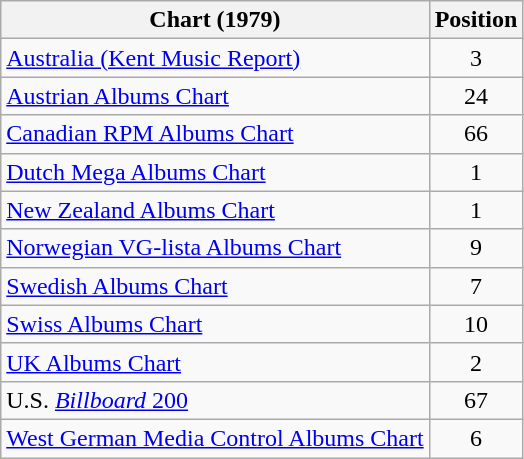<table class="wikitable sortable" style="text-align:center;">
<tr>
<th>Chart (1979)</th>
<th>Position</th>
</tr>
<tr>
<td align="left"><a href='#'>Australia (Kent Music Report)</a></td>
<td>3</td>
</tr>
<tr>
<td align="left"><a href='#'>Austrian Albums Chart</a></td>
<td>24</td>
</tr>
<tr>
<td align="left"><a href='#'>Canadian RPM Albums Chart</a></td>
<td>66</td>
</tr>
<tr>
<td align="left"><a href='#'>Dutch Mega Albums Chart</a></td>
<td>1</td>
</tr>
<tr>
<td align="left"><a href='#'>New Zealand Albums Chart</a></td>
<td>1</td>
</tr>
<tr>
<td align="left"><a href='#'>Norwegian VG-lista Albums Chart</a></td>
<td>9</td>
</tr>
<tr>
<td align="left"><a href='#'>Swedish Albums Chart</a></td>
<td>7</td>
</tr>
<tr>
<td align="left"><a href='#'>Swiss Albums Chart</a></td>
<td>10</td>
</tr>
<tr>
<td align="left"><a href='#'>UK Albums Chart</a></td>
<td>2</td>
</tr>
<tr>
<td align="left">U.S. <a href='#'><em>Billboard</em> 200</a></td>
<td>67</td>
</tr>
<tr>
<td align="left"><a href='#'>West German Media Control Albums Chart</a></td>
<td>6</td>
</tr>
</table>
